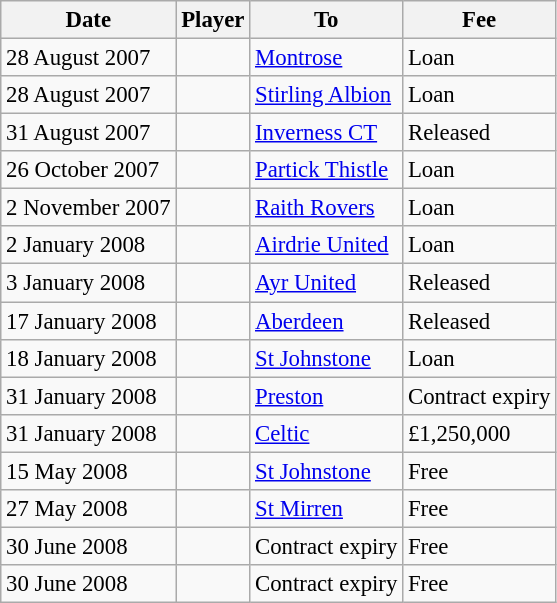<table class="wikitable sortable" style="font-size:95%">
<tr>
<th>Date</th>
<th>Player</th>
<th>To</th>
<th>Fee</th>
</tr>
<tr>
<td>28 August 2007</td>
<td> </td>
<td><a href='#'>Montrose</a></td>
<td>Loan</td>
</tr>
<tr>
<td>28 August 2007</td>
<td> </td>
<td><a href='#'>Stirling Albion</a></td>
<td>Loan</td>
</tr>
<tr>
<td>31 August 2007</td>
<td> </td>
<td><a href='#'>Inverness CT</a></td>
<td>Released</td>
</tr>
<tr>
<td>26 October 2007</td>
<td> </td>
<td><a href='#'>Partick Thistle</a></td>
<td>Loan</td>
</tr>
<tr>
<td>2 November 2007</td>
<td> </td>
<td><a href='#'>Raith Rovers</a></td>
<td>Loan</td>
</tr>
<tr>
<td>2 January 2008</td>
<td> </td>
<td><a href='#'>Airdrie United</a></td>
<td>Loan</td>
</tr>
<tr>
<td>3 January 2008</td>
<td> </td>
<td><a href='#'>Ayr United</a></td>
<td>Released</td>
</tr>
<tr>
<td>17 January 2008</td>
<td> </td>
<td><a href='#'>Aberdeen</a></td>
<td>Released</td>
</tr>
<tr>
<td>18 January 2008</td>
<td> </td>
<td><a href='#'>St Johnstone</a></td>
<td>Loan</td>
</tr>
<tr>
<td>31 January 2008</td>
<td> </td>
<td><a href='#'>Preston</a></td>
<td>Contract expiry</td>
</tr>
<tr>
<td>31 January 2008</td>
<td> </td>
<td><a href='#'>Celtic</a></td>
<td>£1,250,000</td>
</tr>
<tr>
<td>15 May 2008</td>
<td> </td>
<td><a href='#'>St Johnstone</a></td>
<td>Free</td>
</tr>
<tr>
<td>27 May 2008</td>
<td> </td>
<td><a href='#'>St Mirren</a></td>
<td>Free</td>
</tr>
<tr>
<td>30 June 2008</td>
<td> </td>
<td>Contract expiry</td>
<td>Free</td>
</tr>
<tr>
<td>30 June 2008</td>
<td> </td>
<td>Contract expiry</td>
<td>Free</td>
</tr>
</table>
